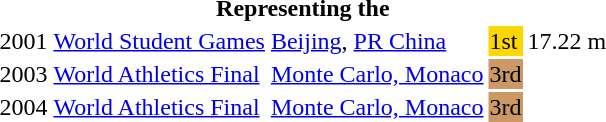<table>
<tr>
<th colspan="5">Representing the </th>
</tr>
<tr>
<td>2001</td>
<td><a href='#'>World Student Games</a></td>
<td><a href='#'>Beijing</a>, <a href='#'>PR China</a></td>
<td bgcolor=gold>1st</td>
<td>17.22 m</td>
</tr>
<tr>
<td>2003</td>
<td><a href='#'>World Athletics Final</a></td>
<td><a href='#'>Monte Carlo, Monaco</a></td>
<td bgcolor="CC9966">3rd</td>
<td></td>
</tr>
<tr>
<td>2004</td>
<td><a href='#'>World Athletics Final</a></td>
<td><a href='#'>Monte Carlo, Monaco</a></td>
<td bgcolor="CC9966">3rd</td>
<td></td>
</tr>
</table>
